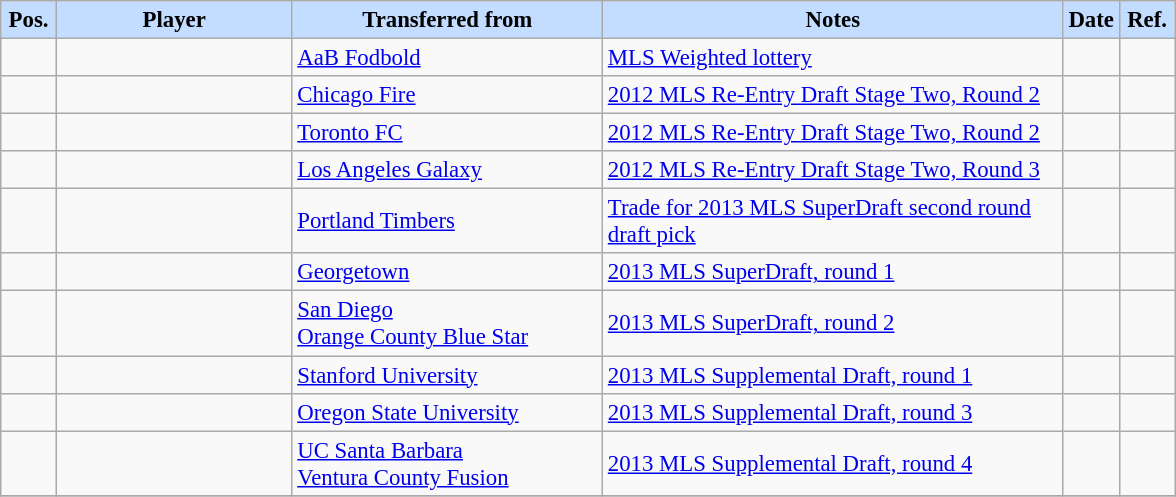<table class="wikitable sortable" style="text-align:left; font-size:95%;">
<tr>
<th style="background:#c2ddff; width:30px;"><strong>Pos.</strong></th>
<th style="background:#c2ddff; width:150px;"><strong>Player</strong></th>
<th style="background:#c2ddff; width:200px;"><strong>Transferred from</strong></th>
<th style="background:#c2ddff; width:300px;"><strong>Notes</strong></th>
<th style="background:#c2ddff; width:30px;"><strong>Date</strong></th>
<th style="background:#c2ddff; width:30px;"><strong>Ref.</strong></th>
</tr>
<tr>
<td align=center></td>
<td></td>
<td> <a href='#'>AaB Fodbold</a></td>
<td><a href='#'>MLS Weighted lottery</a></td>
<td></td>
</tr>
<tr>
<td align=center></td>
<td></td>
<td> <a href='#'>Chicago Fire</a></td>
<td><a href='#'>2012 MLS Re-Entry Draft Stage Two, Round 2</a></td>
<td></td>
<td></td>
</tr>
<tr>
<td align=center></td>
<td></td>
<td> <a href='#'>Toronto FC</a></td>
<td><a href='#'>2012 MLS Re-Entry Draft Stage Two, Round 2</a></td>
<td></td>
<td></td>
</tr>
<tr>
<td align=center></td>
<td></td>
<td> <a href='#'>Los Angeles Galaxy</a></td>
<td><a href='#'>2012 MLS Re-Entry Draft Stage Two, Round 3</a></td>
<td></td>
<td></td>
</tr>
<tr>
<td align=center></td>
<td></td>
<td> <a href='#'>Portland Timbers</a></td>
<td><a href='#'>Trade for 2013 MLS SuperDraft second round draft pick</a></td>
<td></td>
<td></td>
</tr>
<tr>
<td align=center></td>
<td></td>
<td> <a href='#'>Georgetown</a></td>
<td><a href='#'>2013 MLS SuperDraft, round 1</a></td>
<td></td>
<td></td>
</tr>
<tr>
<td align=center></td>
<td></td>
<td> <a href='#'>San Diego</a><br>  <a href='#'>Orange County Blue Star</a></td>
<td><a href='#'>2013 MLS SuperDraft, round 2</a></td>
<td></td>
</tr>
<tr>
<td align=center></td>
<td></td>
<td> <a href='#'>Stanford University</a><br></td>
<td><a href='#'>2013 MLS Supplemental Draft, round 1</a></td>
<td></td>
<td></td>
</tr>
<tr>
<td align=center></td>
<td></td>
<td> <a href='#'>Oregon State University</a><br></td>
<td><a href='#'>2013 MLS Supplemental Draft, round 3</a></td>
<td></td>
<td></td>
</tr>
<tr>
<td align=center></td>
<td></td>
<td> <a href='#'>UC Santa Barbara</a><br> <a href='#'>Ventura County Fusion</a></td>
<td><a href='#'>2013 MLS Supplemental Draft, round 4</a></td>
<td></td>
<td></td>
</tr>
<tr>
</tr>
</table>
